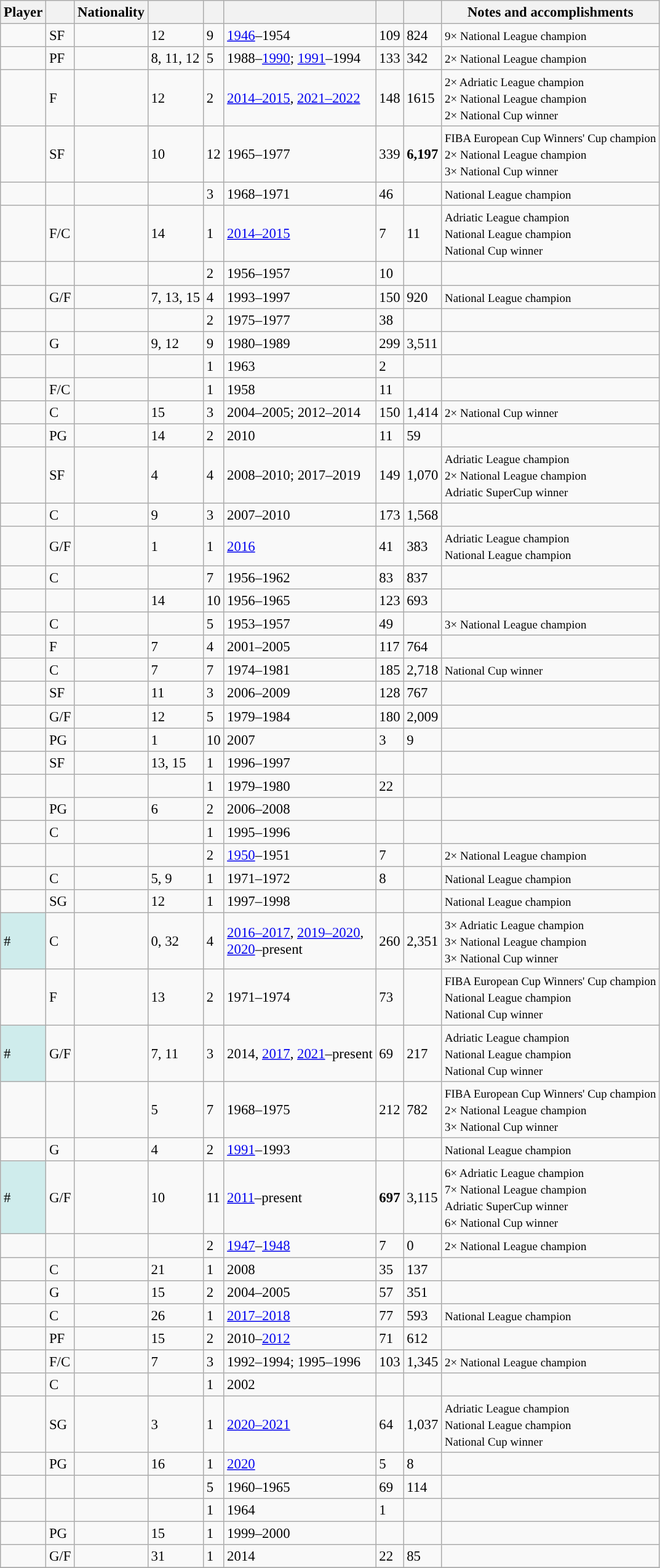<table class="wikitable sortable" style="font-size:95%" style="text-align:center">
<tr>
<th scope="col">Player</th>
<th scope="col"></th>
<th scope="col">Nationality</th>
<th scope="col"></th>
<th scope="col"></th>
<th scope="col"></th>
<th scope="col"></th>
<th scope="col"></th>
<th scope="col" class="unsortable">Notes and accomplishments</th>
</tr>
<tr>
<td align="left"></td>
<td>SF</td>
<td align="left"></td>
<td>12</td>
<td>9</td>
<td><a href='#'>1946</a>–1954</td>
<td>109</td>
<td>824</td>
<td align="left"><small>9× National League champion</small></td>
</tr>
<tr>
<td align="left"></td>
<td>PF</td>
<td align="left"></td>
<td>8, 11, 12</td>
<td>5</td>
<td>1988–<a href='#'>1990</a>; <a href='#'>1991</a>–1994</td>
<td>133</td>
<td>342</td>
<td align="left"><small>2× National League champion</small></td>
</tr>
<tr>
<td align="left"></td>
<td>F</td>
<td align="left"></td>
<td>12</td>
<td>2</td>
<td><a href='#'>2014–2015</a>, <a href='#'>2021–2022</a></td>
<td>148</td>
<td>1615</td>
<td align="left"><small>2× Adriatic League champion<br>2× National League champion<br>2× National Cup winner</small></td>
</tr>
<tr>
<td align="left"></td>
<td>SF</td>
<td align="left"></td>
<td>10</td>
<td>12</td>
<td>1965–1977</td>
<td>339</td>
<td><strong>6,197</strong></td>
<td align="left"><small>FIBA European Cup Winners' Cup champion<br>2× National League champion<br>3× National Cup winner</small></td>
</tr>
<tr>
<td align="left"></td>
<td></td>
<td align="left"></td>
<td></td>
<td>3</td>
<td>1968–1971</td>
<td>46</td>
<td></td>
<td align="left"><small>National League champion</small></td>
</tr>
<tr>
<td align="left"></td>
<td>F/C</td>
<td align="left"></td>
<td>14</td>
<td>1</td>
<td><a href='#'>2014–2015</a></td>
<td>7</td>
<td>11</td>
<td align="left"><small>Adriatic League champion<br>National League champion<br>National Cup winner</small></td>
</tr>
<tr>
<td align="left"></td>
<td></td>
<td align="left"></td>
<td></td>
<td>2</td>
<td>1956–1957</td>
<td>10</td>
<td></td>
<td></td>
</tr>
<tr>
<td align="left"></td>
<td>G/F</td>
<td align="left"></td>
<td>7, 13, 15</td>
<td>4</td>
<td>1993–1997</td>
<td>150</td>
<td>920</td>
<td align="left"><small>National League champion</small></td>
</tr>
<tr>
<td align="left"></td>
<td></td>
<td align="left"></td>
<td></td>
<td>2</td>
<td>1975–1977</td>
<td>38</td>
<td></td>
<td></td>
</tr>
<tr>
<td align="left"></td>
<td>G</td>
<td align="left"></td>
<td>9, 12</td>
<td>9</td>
<td>1980–1989</td>
<td>299</td>
<td>3,511</td>
<td></td>
</tr>
<tr>
<td align="left"></td>
<td></td>
<td align="left"></td>
<td></td>
<td>1</td>
<td>1963</td>
<td>2</td>
<td></td>
<td></td>
</tr>
<tr>
<td align="left"></td>
<td>F/C</td>
<td align="left"></td>
<td></td>
<td>1</td>
<td>1958</td>
<td>11</td>
<td></td>
<td></td>
</tr>
<tr>
<td align="left"></td>
<td>C</td>
<td align="left"></td>
<td>15</td>
<td>3</td>
<td>2004–2005; 2012–2014</td>
<td>150</td>
<td>1,414</td>
<td align="left"><small>2× National Cup winner</small></td>
</tr>
<tr>
<td align="left"></td>
<td>PG</td>
<td align="left"></td>
<td>14</td>
<td>2</td>
<td>2010</td>
<td>11</td>
<td>59</td>
<td></td>
</tr>
<tr>
<td align="left"></td>
<td>SF</td>
<td align="left"></td>
<td>4</td>
<td>4</td>
<td>2008–2010; 2017–2019</td>
<td>149</td>
<td>1,070</td>
<td align="left"><small>Adriatic League champion<br>2× National League champion<br>Adriatic SuperCup winner</small></td>
</tr>
<tr>
<td align="left"></td>
<td>C</td>
<td align="left"></td>
<td>9</td>
<td>3</td>
<td>2007–2010</td>
<td>173</td>
<td>1,568</td>
<td></td>
</tr>
<tr>
<td align="left"></td>
<td>G/F</td>
<td align="left"></td>
<td>1</td>
<td>1</td>
<td><a href='#'>2016</a></td>
<td>41</td>
<td>383</td>
<td align="left"><small>Adriatic League champion<br>National League champion</small></td>
</tr>
<tr>
<td align="left"></td>
<td>C</td>
<td align="left"></td>
<td></td>
<td>7</td>
<td>1956–1962</td>
<td>83</td>
<td>837</td>
<td></td>
</tr>
<tr>
<td align="left"></td>
<td></td>
<td align="left"></td>
<td>14</td>
<td>10</td>
<td>1956–1965</td>
<td>123</td>
<td>693</td>
<td></td>
</tr>
<tr>
<td align="left"></td>
<td>C</td>
<td align="left"></td>
<td></td>
<td>5</td>
<td>1953–1957</td>
<td>49</td>
<td></td>
<td align="left"><small>3× National League champion</small></td>
</tr>
<tr>
<td align="left"></td>
<td>F</td>
<td align="left"></td>
<td>7</td>
<td>4</td>
<td>2001–2005</td>
<td>117</td>
<td>764</td>
<td></td>
</tr>
<tr>
<td align="left"></td>
<td>C</td>
<td align="left"></td>
<td>7</td>
<td>7</td>
<td>1974–1981</td>
<td>185</td>
<td>2,718</td>
<td align="left"><small>National Cup winner</small></td>
</tr>
<tr>
<td align="left"></td>
<td>SF</td>
<td align="left"></td>
<td>11</td>
<td>3</td>
<td>2006–2009</td>
<td>128</td>
<td>767</td>
<td></td>
</tr>
<tr>
<td align="left"></td>
<td>G/F</td>
<td align="left"></td>
<td>12</td>
<td>5</td>
<td>1979–1984</td>
<td>180</td>
<td>2,009</td>
<td></td>
</tr>
<tr>
<td align="left"></td>
<td>PG</td>
<td align="left"></td>
<td>1</td>
<td>10</td>
<td>2007</td>
<td>3</td>
<td>9</td>
<td></td>
</tr>
<tr>
<td align="left"></td>
<td>SF</td>
<td align="left"></td>
<td>13, 15</td>
<td>1</td>
<td>1996–1997</td>
<td></td>
<td></td>
<td></td>
</tr>
<tr>
<td align="left"></td>
<td></td>
<td align="left"></td>
<td></td>
<td>1</td>
<td>1979–1980</td>
<td>22</td>
<td></td>
<td></td>
</tr>
<tr>
<td align="left"></td>
<td>PG</td>
<td align="left"></td>
<td>6</td>
<td>2</td>
<td>2006–2008</td>
<td></td>
<td></td>
<td></td>
</tr>
<tr>
<td align="left"></td>
<td>C</td>
<td align="left"></td>
<td></td>
<td>1</td>
<td>1995–1996</td>
<td></td>
<td></td>
<td></td>
</tr>
<tr>
<td align="left"></td>
<td></td>
<td align="left"></td>
<td></td>
<td>2</td>
<td><a href='#'>1950</a>–1951</td>
<td>7</td>
<td></td>
<td align="left"><small>2× National League champion</small></td>
</tr>
<tr>
<td align="left"></td>
<td>C</td>
<td align="left"></td>
<td>5, 9</td>
<td>1</td>
<td>1971–1972</td>
<td>8</td>
<td></td>
<td align="left"><small>National League champion</small></td>
</tr>
<tr>
<td align="left"></td>
<td>SG</td>
<td align="left"></td>
<td>12</td>
<td>1</td>
<td>1997–1998</td>
<td></td>
<td></td>
<td align="left"><small>National League champion</small></td>
</tr>
<tr>
<td align="left" style="background-color:#cfecec"> #</td>
<td>C</td>
<td align="left"></td>
<td>0, 32</td>
<td>4</td>
<td><a href='#'>2016–2017</a>, <a href='#'>2019–2020</a>,<br><a href='#'>2020</a>–present</td>
<td>260</td>
<td>2,351</td>
<td align="left"><small>3× Adriatic League champion<br>3× National League champion<br>3× National Cup winner</small></td>
</tr>
<tr>
<td align="left"></td>
<td>F</td>
<td align="left"></td>
<td>13</td>
<td>2</td>
<td>1971–1974</td>
<td>73</td>
<td></td>
<td align="left"><small>FIBA European Cup Winners' Cup champion<br>National League champion<br>National Cup winner</small></td>
</tr>
<tr>
<td align="left" style="background-color:#cfecec"> #</td>
<td>G/F</td>
<td align="left"></td>
<td>7, 11</td>
<td>3</td>
<td>2014, <a href='#'>2017</a>, <a href='#'>2021</a>–present</td>
<td>69</td>
<td>217</td>
<td align="left"><small>Adriatic League champion<br>National League champion<br>National Cup winner</small></td>
</tr>
<tr>
<td align="left"></td>
<td></td>
<td align="left"></td>
<td>5</td>
<td>7</td>
<td>1968–1975</td>
<td>212</td>
<td>782</td>
<td align="left"><small>FIBA European Cup Winners' Cup champion<br>2× National League champion<br>3× National Cup winner</small></td>
</tr>
<tr>
<td align="left"></td>
<td>G</td>
<td align="left"></td>
<td>4</td>
<td>2</td>
<td><a href='#'>1991</a>–1993</td>
<td></td>
<td></td>
<td align="left"><small>National League champion</small></td>
</tr>
<tr>
<td align="left" style="background-color:#cfecec"> #</td>
<td>G/F</td>
<td align="left"></td>
<td>10</td>
<td>11</td>
<td><a href='#'>2011</a>–present</td>
<td><strong>697</strong></td>
<td>3,115</td>
<td align="left"><small>6× Adriatic League champion<br>7× National League champion<br>Adriatic SuperCup winner<br>6× National Cup winner</small></td>
</tr>
<tr>
<td align="left"></td>
<td></td>
<td align="left"></td>
<td></td>
<td>2</td>
<td><a href='#'>1947</a>–<a href='#'>1948</a></td>
<td>7</td>
<td>0</td>
<td align="left"><small>2× National League champion</small></td>
</tr>
<tr>
<td align="left"></td>
<td>C</td>
<td align="left"></td>
<td>21</td>
<td>1</td>
<td>2008</td>
<td>35</td>
<td>137</td>
<td></td>
</tr>
<tr>
<td align="left"></td>
<td>G</td>
<td align="left"></td>
<td>15</td>
<td>2</td>
<td>2004–2005</td>
<td>57</td>
<td>351</td>
<td></td>
</tr>
<tr>
<td align="left"></td>
<td>C</td>
<td align="left"></td>
<td>26</td>
<td>1</td>
<td><a href='#'>2017–2018</a></td>
<td>77</td>
<td>593</td>
<td align="left"><small>National League champion</small></td>
</tr>
<tr>
<td align="left"></td>
<td>PF</td>
<td align="left"></td>
<td>15</td>
<td>2</td>
<td>2010–<a href='#'>2012</a></td>
<td>71</td>
<td>612</td>
<td></td>
</tr>
<tr>
<td align="left"></td>
<td>F/C</td>
<td align="left"></td>
<td>7</td>
<td>3</td>
<td>1992–1994; 1995–1996</td>
<td>103</td>
<td>1,345</td>
<td align="left"><small>2× National League champion</small> </td>
</tr>
<tr>
<td align="left"></td>
<td>C</td>
<td align="left"></td>
<td></td>
<td>1</td>
<td>2002</td>
<td></td>
<td></td>
<td></td>
</tr>
<tr>
<td align="left"></td>
<td>SG</td>
<td align="left"></td>
<td>3</td>
<td>1</td>
<td><a href='#'>2020–2021</a></td>
<td>64</td>
<td>1,037</td>
<td align="left"><small>Adriatic League champion<br>National League champion<br>National Cup winner</small></td>
</tr>
<tr>
<td align="left"></td>
<td>PG</td>
<td align="left"></td>
<td>16</td>
<td>1</td>
<td><a href='#'>2020</a></td>
<td>5</td>
<td>8</td>
<td></td>
</tr>
<tr>
<td align="left"></td>
<td></td>
<td align="left"></td>
<td></td>
<td>5</td>
<td>1960–1965</td>
<td>69</td>
<td>114</td>
<td></td>
</tr>
<tr>
<td align="left"></td>
<td></td>
<td align="left"></td>
<td></td>
<td>1</td>
<td>1964</td>
<td>1</td>
<td></td>
<td></td>
</tr>
<tr>
<td align="left"></td>
<td>PG</td>
<td align="left"></td>
<td>15</td>
<td>1</td>
<td>1999–2000</td>
<td></td>
<td></td>
<td></td>
</tr>
<tr>
<td align="left"></td>
<td>G/F</td>
<td align="left"></td>
<td>31</td>
<td>1</td>
<td>2014</td>
<td>22</td>
<td>85</td>
<td></td>
</tr>
<tr>
</tr>
</table>
